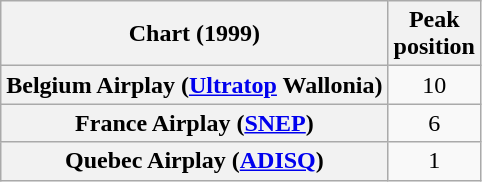<table class="wikitable sortable plainrowheaders" style="text-align:center">
<tr>
<th scope="col">Chart (1999)</th>
<th scope="col">Peak<br>position</th>
</tr>
<tr>
<th scope="row">Belgium Airplay (<a href='#'>Ultratop</a> Wallonia)</th>
<td>10</td>
</tr>
<tr>
<th scope="row">France Airplay (<a href='#'>SNEP</a>)</th>
<td>6</td>
</tr>
<tr>
<th scope="row">Quebec Airplay (<a href='#'>ADISQ</a>)</th>
<td>1</td>
</tr>
</table>
